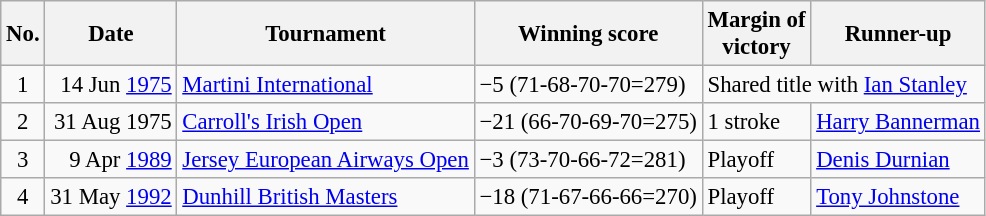<table class="wikitable" style="font-size:95%;">
<tr>
<th>No.</th>
<th>Date</th>
<th>Tournament</th>
<th>Winning score</th>
<th>Margin of<br>victory</th>
<th>Runner-up</th>
</tr>
<tr>
<td align=center>1</td>
<td align=right>14 Jun <a href='#'>1975</a></td>
<td><a href='#'>Martini International</a></td>
<td>−5 (71-68-70-70=279)</td>
<td colspan=2>Shared title with  <a href='#'>Ian Stanley</a></td>
</tr>
<tr>
<td align=center>2</td>
<td align=right>31 Aug 1975</td>
<td><a href='#'>Carroll's Irish Open</a></td>
<td>−21 (66-70-69-70=275)</td>
<td>1 stroke</td>
<td> <a href='#'>Harry Bannerman</a></td>
</tr>
<tr>
<td align=center>3</td>
<td align=right>9 Apr <a href='#'>1989</a></td>
<td><a href='#'>Jersey European Airways Open</a></td>
<td>−3 (73-70-66-72=281)</td>
<td>Playoff</td>
<td> <a href='#'>Denis Durnian</a></td>
</tr>
<tr>
<td align=center>4</td>
<td align=right>31 May <a href='#'>1992</a></td>
<td><a href='#'>Dunhill British Masters</a></td>
<td>−18 (71-67-66-66=270)</td>
<td>Playoff</td>
<td> <a href='#'>Tony Johnstone</a></td>
</tr>
</table>
